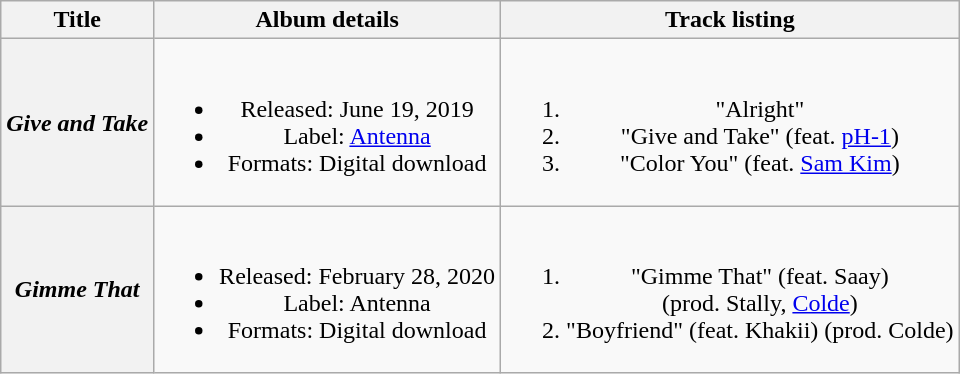<table class="wikitable plainrowheaders" style="text-align:center;">
<tr>
<th scope="col">Title</th>
<th scope="col">Album details</th>
<th scope="col">Track listing</th>
</tr>
<tr>
<th scope="row"><em>Give and Take</em></th>
<td><br><ul><li>Released: June 19, 2019</li><li>Label: <a href='#'>Antenna</a></li><li>Formats: Digital download</li></ul></td>
<td><br><ol><li>"Alright"</li><li>"Give and Take" (feat. <a href='#'>pH-1</a>)</li><li>"Color You" (feat. <a href='#'>Sam Kim</a>)</li></ol></td>
</tr>
<tr>
<th scope="row"><em>Gimme That</em></th>
<td><br><ul><li>Released: February 28, 2020</li><li>Label: Antenna</li><li>Formats: Digital download</li></ul></td>
<td><br><ol><li>"Gimme That" (feat. Saay) <br>(prod. Stally, <a href='#'>Colde</a>)</li><li>"Boyfriend" (feat. Khakii) (prod. Colde) </li></ol></td>
</tr>
</table>
